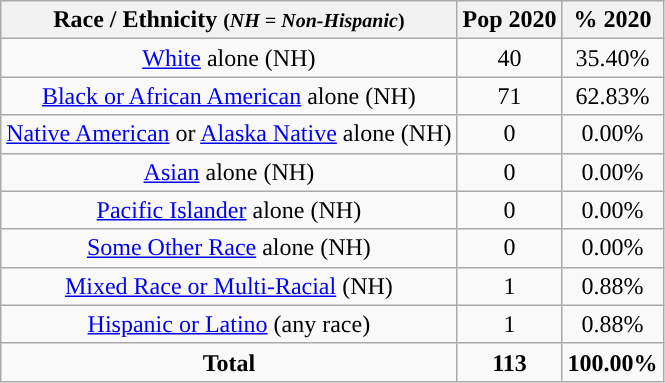<table class="wikitable" style="text-align:center;">
<tr>
<th>Race / Ethnicity <small>(<em>NH = Non-Hispanic</em>)</small></th>
<th>Pop 2020</th>
<th>% 2020</th>
</tr>
<tr>
<td><a href='#'>White</a> alone (NH)</td>
<td>40</td>
<td>35.40%</td>
</tr>
<tr>
<td><a href='#'>Black or African American</a> alone (NH)</td>
<td>71</td>
<td>62.83%</td>
</tr>
<tr>
<td><a href='#'>Native American</a> or <a href='#'>Alaska Native</a> alone (NH)</td>
<td>0</td>
<td>0.00%</td>
</tr>
<tr>
<td><a href='#'>Asian</a> alone (NH)</td>
<td>0</td>
<td>0.00%</td>
</tr>
<tr>
<td><a href='#'>Pacific Islander</a> alone (NH)</td>
<td>0</td>
<td>0.00%</td>
</tr>
<tr>
<td><a href='#'>Some Other Race</a> alone (NH)</td>
<td>0</td>
<td>0.00%</td>
</tr>
<tr>
<td><a href='#'>Mixed Race or Multi-Racial</a> (NH)</td>
<td>1</td>
<td>0.88%</td>
</tr>
<tr>
<td><a href='#'>Hispanic or Latino</a> (any race)</td>
<td>1</td>
<td>0.88%</td>
</tr>
<tr>
<td><strong>Total</strong></td>
<td><strong>113</strong></td>
<td><strong>100.00%</strong></td>
</tr>
</table>
